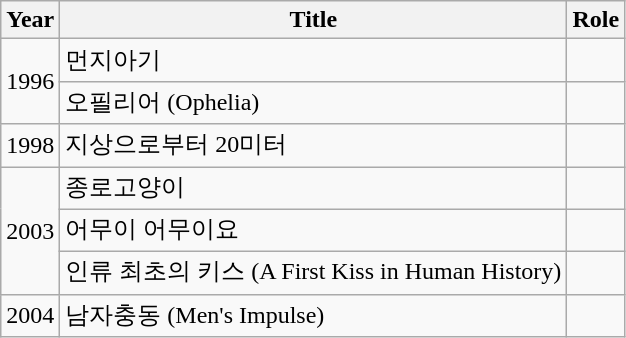<table class="wikitable sortable">
<tr>
<th>Year</th>
<th>Title</th>
<th>Role</th>
</tr>
<tr>
<td rowspan=2>1996</td>
<td>먼지아기</td>
<td></td>
</tr>
<tr>
<td>오필리어 (Ophelia)</td>
<td></td>
</tr>
<tr>
<td>1998</td>
<td>지상으로부터 20미터</td>
<td></td>
</tr>
<tr>
<td rowspan=3>2003</td>
<td>종로고양이</td>
<td></td>
</tr>
<tr>
<td>어무이 어무이요</td>
<td></td>
</tr>
<tr>
<td>인류 최초의 키스 (A First Kiss in Human History)</td>
<td></td>
</tr>
<tr>
<td>2004</td>
<td>남자충동 (Men's Impulse)</td>
<td></td>
</tr>
</table>
